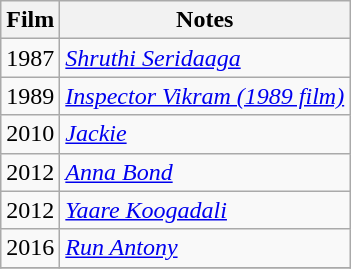<table class="wikitable sortable">
<tr Year>
<th>Film</th>
<th>Notes</th>
</tr>
<tr>
<td>1987</td>
<td><em><a href='#'>Shruthi Seridaaga</a></em></td>
</tr>
<tr>
<td>1989</td>
<td><em><a href='#'>Inspector Vikram (1989 film)</a></em></td>
</tr>
<tr>
<td>2010</td>
<td><em><a href='#'>Jackie</a></em></td>
</tr>
<tr>
<td>2012</td>
<td><em><a href='#'>Anna Bond</a></em></td>
</tr>
<tr>
<td>2012</td>
<td><em><a href='#'>Yaare Koogadali</a></em></td>
</tr>
<tr>
<td>2016</td>
<td><em><a href='#'>Run Antony</a></em></td>
</tr>
<tr>
</tr>
</table>
